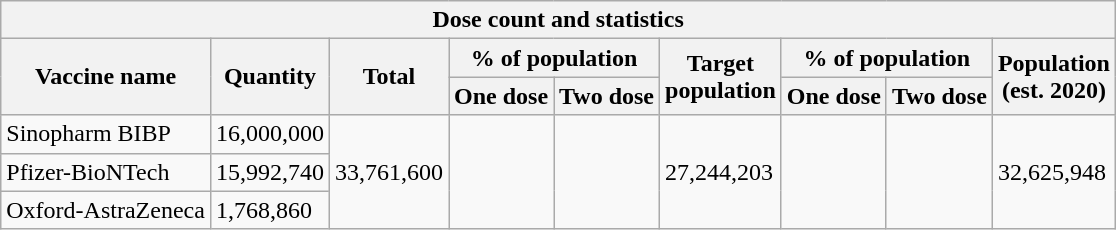<table class="wikitable" style="display:inline-table">
<tr>
<th colspan=9>Dose count and statistics</th>
</tr>
<tr>
<th rowspan="2">Vaccine name</th>
<th rowspan="2">Quantity</th>
<th rowspan="2">Total</th>
<th colspan="2">% of population</th>
<th rowspan="2">Target<br>population</th>
<th colspan="2">% of population</th>
<th rowspan="2">Population<br>(est. 2020)</th>
</tr>
<tr>
<th>One dose</th>
<th>Two dose</th>
<th>One dose</th>
<th>Two dose</th>
</tr>
<tr>
<td>Sinopharm BIBP</td>
<td>16,000,000</td>
<td rowspan="4">33,761,600</td>
<td rowspan="4"></td>
<td rowspan="4"></td>
<td rowspan="4">27,244,203</td>
<td rowspan="4"></td>
<td rowspan="4"></td>
<td rowspan="4">32,625,948</td>
</tr>
<tr>
<td>Pfizer-BioNTech</td>
<td>15,992,740</td>
</tr>
<tr>
<td>Oxford-AstraZeneca</td>
<td>1,768,860</td>
</tr>
</table>
